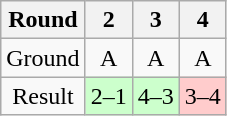<table class="wikitable" style="text-align:center">
<tr>
<th>Round</th>
<th>2</th>
<th>3</th>
<th>4</th>
</tr>
<tr>
<td>Ground</td>
<td>A</td>
<td>A</td>
<td>A</td>
</tr>
<tr>
<td>Result</td>
<td bgcolor="#CCFFCC">2–1</td>
<td bgcolor="#CCFFCC">4–3</td>
<td bgcolor="#FFCCCC">3–4</td>
</tr>
</table>
